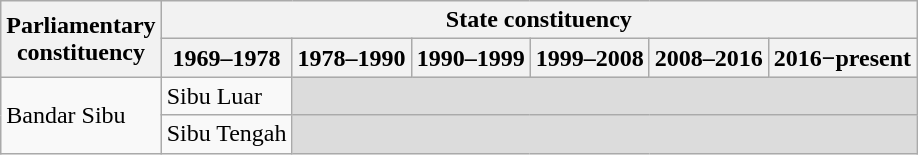<table class="wikitable">
<tr>
<th rowspan="2">Parliamentary<br>constituency</th>
<th colspan="6">State constituency</th>
</tr>
<tr>
<th>1969–1978</th>
<th>1978–1990</th>
<th>1990–1999</th>
<th>1999–2008</th>
<th>2008–2016</th>
<th>2016−present</th>
</tr>
<tr>
<td rowspan="2">Bandar Sibu</td>
<td>Sibu Luar</td>
<td colspan="5" bgcolor="dcdcdc"></td>
</tr>
<tr>
<td>Sibu Tengah</td>
<td colspan="5" bgcolor="dcdcdc"></td>
</tr>
</table>
